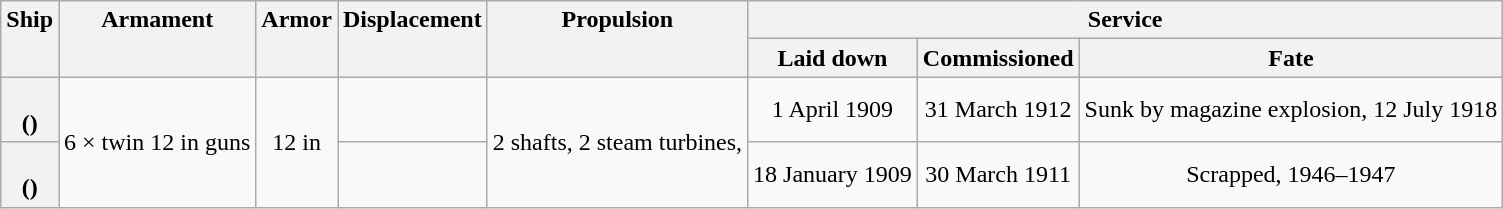<table class="wikitable plainrowheaders" style="text-align: center;">
<tr valign="top">
<th scope="col" rowspan="2">Ship</th>
<th scope="col" rowspan="2">Armament</th>
<th scope="col" rowspan="2">Armor</th>
<th scope="col" rowspan="2">Displacement</th>
<th scope="col" rowspan="2">Propulsion</th>
<th scope="col" colspan="3">Service</th>
</tr>
<tr valign="top">
<th scope="col">Laid down</th>
<th scope="col">Commissioned</th>
<th scope="col">Fate</th>
</tr>
<tr valign="center">
<th scope="row"><br>()</th>
<td rowspan="2">6 × twin 12 in guns</td>
<td rowspan="2">12 in</td>
<td></td>
<td rowspan="2">2 shafts, 2 steam turbines,<br></td>
<td>1 April 1909</td>
<td>31 March 1912</td>
<td>Sunk by magazine explosion, 12 July 1918</td>
</tr>
<tr valign="center">
<th scope="row"><br>()</th>
<td></td>
<td>18 January 1909</td>
<td>30 March 1911</td>
<td>Scrapped, 1946–1947</td>
</tr>
</table>
